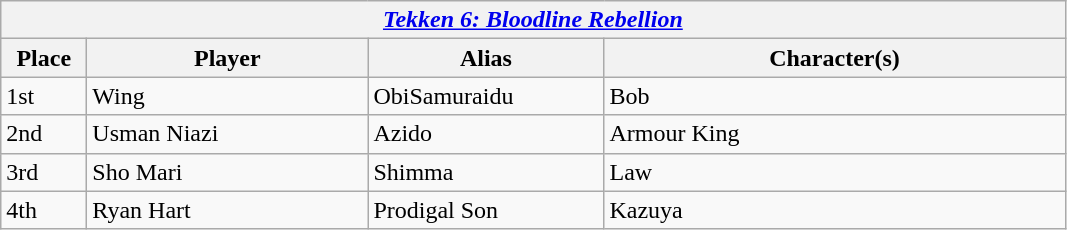<table class="wikitable">
<tr>
<th colspan="4"><strong><em><a href='#'>Tekken 6: Bloodline Rebellion</a></em></strong></th>
</tr>
<tr>
<th style="width:50px;">Place</th>
<th style="width:180px;">Player</th>
<th style="width:150px;">Alias</th>
<th style="width:300px;">Character(s)</th>
</tr>
<tr>
<td>1st</td>
<td> Wing</td>
<td>ObiSamuraidu</td>
<td>Bob</td>
</tr>
<tr>
<td>2nd</td>
<td> Usman Niazi</td>
<td>Azido</td>
<td>Armour King</td>
</tr>
<tr>
<td>3rd</td>
<td> Sho Mari</td>
<td>Shimma</td>
<td>Law</td>
</tr>
<tr>
<td>4th</td>
<td> Ryan Hart</td>
<td>Prodigal Son</td>
<td>Kazuya</td>
</tr>
</table>
